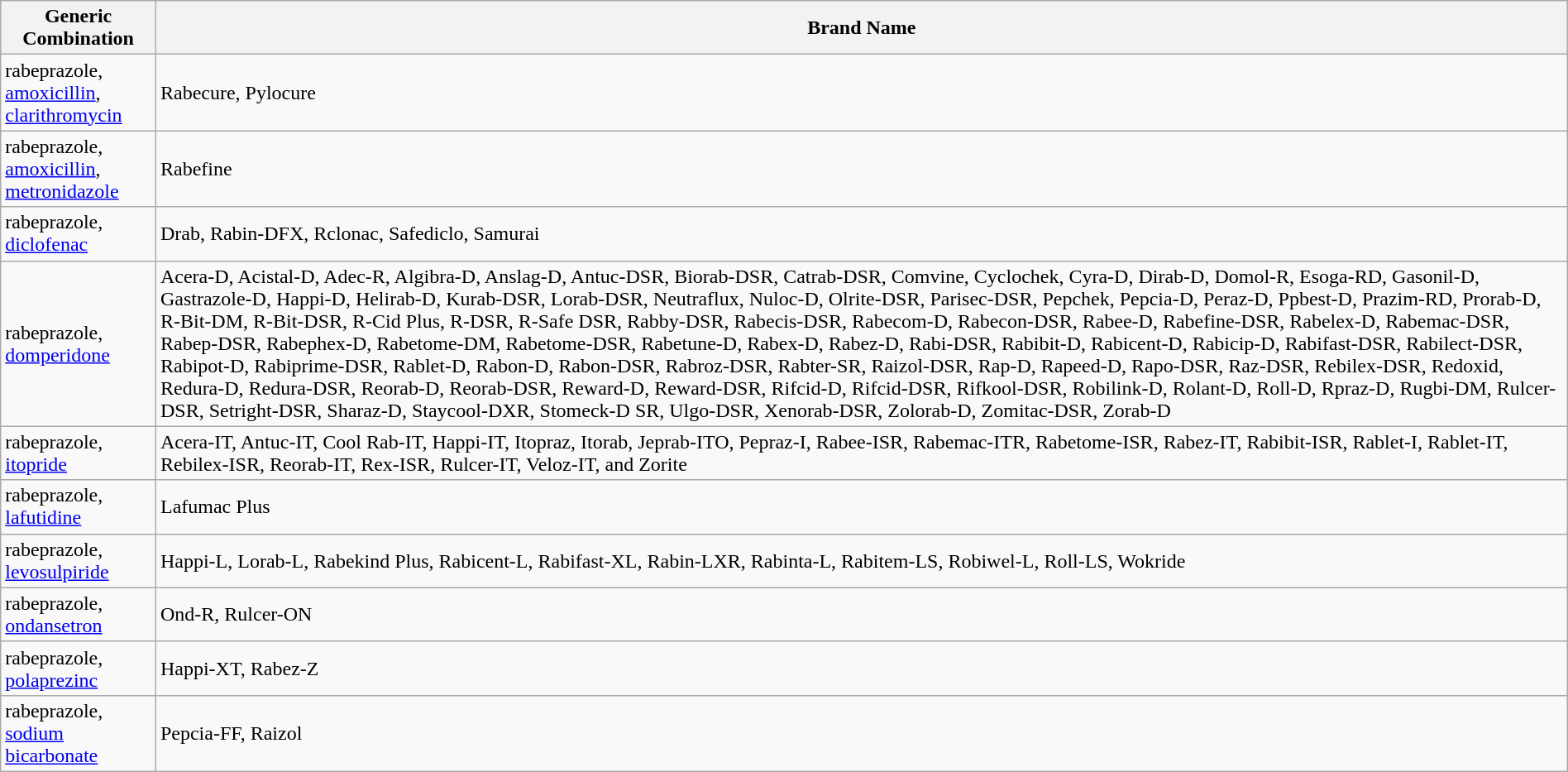<table class="wikitable mw-collapsible mw-collapsed" style="width:100%">
<tr>
<th scope="col">Generic Combination</th>
<th scope="col">Brand Name</th>
</tr>
<tr>
<td>rabeprazole, <a href='#'>amoxicillin</a>, <a href='#'>clarithromycin</a></td>
<td>Rabecure, Pylocure</td>
</tr>
<tr>
<td>rabeprazole, <a href='#'>amoxicillin</a>, <a href='#'>metronidazole</a></td>
<td>Rabefine</td>
</tr>
<tr>
<td>rabeprazole, <a href='#'>diclofenac</a></td>
<td>Drab, Rabin-DFX, Rclonac, Safediclo, Samurai</td>
</tr>
<tr>
<td>rabeprazole, <a href='#'>domperidone</a></td>
<td>Acera-D, Acistal-D, Adec-R, Algibra-D, Anslag-D, Antuc-DSR, Biorab-DSR, Catrab-DSR, Comvine, Cyclochek, Cyra-D, Dirab-D, Domol-R, Esoga-RD, Gasonil-D, Gastrazole-D, Happi-D, Helirab-D, Kurab-DSR, Lorab-DSR, Neutraflux, Nuloc-D, Olrite-DSR, Parisec-DSR, Pepchek, Pepcia-D, Peraz-D, Ppbest-D, Prazim-RD, Prorab-D, R-Bit-DM, R-Bit-DSR, R-Cid Plus, R-DSR, R-Safe DSR, Rabby-DSR, Rabecis-DSR, Rabecom-D, Rabecon-DSR, Rabee-D, Rabefine-DSR, Rabelex-D, Rabemac-DSR, Rabep-DSR, Rabephex-D, Rabetome-DM, Rabetome-DSR, Rabetune-D, Rabex-D, Rabez-D, Rabi-DSR, Rabibit-D, Rabicent-D, Rabicip-D, Rabifast-DSR, Rabilect-DSR, Rabipot-D, Rabiprime-DSR, Rablet-D, Rabon-D, Rabon-DSR, Rabroz-DSR, Rabter-SR, Raizol-DSR, Rap-D, Rapeed-D, Rapo-DSR, Raz-DSR, Rebilex-DSR, Redoxid, Redura-D, Redura-DSR, Reorab-D, Reorab-DSR, Reward-D, Reward-DSR, Rifcid-D, Rifcid-DSR, Rifkool-DSR, Robilink-D, Rolant-D, Roll-D, Rpraz-D, Rugbi-DM, Rulcer-DSR, Setright-DSR, Sharaz-D, Staycool-DXR, Stomeck-D SR, Ulgo-DSR, Xenorab-DSR, Zolorab-D, Zomitac-DSR, Zorab-D</td>
</tr>
<tr>
<td>rabeprazole, <a href='#'>itopride</a></td>
<td>Acera-IT, Antuc-IT, Cool Rab-IT, Happi-IT, Itopraz, Itorab, Jeprab-ITO, Pepraz-I, Rabee-ISR, Rabemac-ITR, Rabetome-ISR, Rabez-IT, Rabibit-ISR, Rablet-I, Rablet-IT, Rebilex-ISR, Reorab-IT, Rex-ISR, Rulcer-IT, Veloz-IT, and Zorite</td>
</tr>
<tr>
<td>rabeprazole, <a href='#'>lafutidine</a></td>
<td>Lafumac Plus</td>
</tr>
<tr>
<td>rabeprazole, <a href='#'>levosulpiride</a></td>
<td>Happi-L, Lorab-L, Rabekind Plus, Rabicent-L, Rabifast-XL, Rabin-LXR, Rabinta-L, Rabitem-LS, Robiwel-L, Roll-LS, Wokride</td>
</tr>
<tr>
<td>rabeprazole, <a href='#'>ondansetron</a></td>
<td>Ond-R, Rulcer-ON</td>
</tr>
<tr>
<td>rabeprazole, <a href='#'>polaprezinc</a></td>
<td>Happi-XT, Rabez-Z</td>
</tr>
<tr>
<td>rabeprazole, <a href='#'>sodium bicarbonate</a></td>
<td>Pepcia-FF, Raizol</td>
</tr>
</table>
